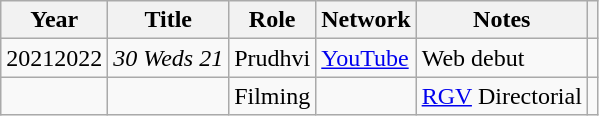<table class="wikitable">
<tr>
<th>Year</th>
<th>Title</th>
<th>Role</th>
<th>Network</th>
<th>Notes</th>
<th></th>
</tr>
<tr>
<td>20212022</td>
<td><em>30 Weds 21</em></td>
<td>Prudhvi</td>
<td><a href='#'>YouTube</a></td>
<td>Web debut</td>
<td></td>
</tr>
<tr>
<td></td>
<td></td>
<td>Filming</td>
<td></td>
<td><a href='#'>RGV</a> Directorial</td>
<td></td>
</tr>
</table>
